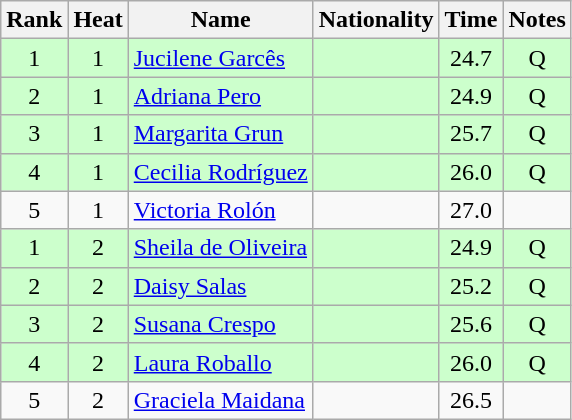<table class="wikitable sortable" style="text-align:center">
<tr>
<th>Rank</th>
<th>Heat</th>
<th>Name</th>
<th>Nationality</th>
<th>Time</th>
<th>Notes</th>
</tr>
<tr bgcolor=ccffcc>
<td>1</td>
<td>1</td>
<td align=left><a href='#'>Jucilene Garcês</a></td>
<td align=left></td>
<td>24.7</td>
<td>Q</td>
</tr>
<tr bgcolor=ccffcc>
<td>2</td>
<td>1</td>
<td align=left><a href='#'>Adriana Pero</a></td>
<td align=left></td>
<td>24.9</td>
<td>Q</td>
</tr>
<tr bgcolor=ccffcc>
<td>3</td>
<td>1</td>
<td align=left><a href='#'>Margarita Grun</a></td>
<td align=left></td>
<td>25.7</td>
<td>Q</td>
</tr>
<tr bgcolor=ccffcc>
<td>4</td>
<td>1</td>
<td align=left><a href='#'>Cecilia Rodríguez</a></td>
<td align=left></td>
<td>26.0</td>
<td>Q</td>
</tr>
<tr>
<td>5</td>
<td>1</td>
<td align=left><a href='#'>Victoria Rolón</a></td>
<td align=left></td>
<td>27.0</td>
<td></td>
</tr>
<tr bgcolor=ccffcc>
<td>1</td>
<td>2</td>
<td align=left><a href='#'>Sheila de Oliveira</a></td>
<td align=left></td>
<td>24.9</td>
<td>Q</td>
</tr>
<tr bgcolor=ccffcc>
<td>2</td>
<td>2</td>
<td align=left><a href='#'>Daisy Salas</a></td>
<td align=left></td>
<td>25.2</td>
<td>Q</td>
</tr>
<tr bgcolor=ccffcc>
<td>3</td>
<td>2</td>
<td align=left><a href='#'>Susana Crespo</a></td>
<td align=left></td>
<td>25.6</td>
<td>Q</td>
</tr>
<tr bgcolor=ccffcc>
<td>4</td>
<td>2</td>
<td align=left><a href='#'>Laura Roballo</a></td>
<td align=left></td>
<td>26.0</td>
<td>Q</td>
</tr>
<tr>
<td>5</td>
<td>2</td>
<td align=left><a href='#'>Graciela Maidana</a></td>
<td align=left></td>
<td>26.5</td>
<td></td>
</tr>
</table>
